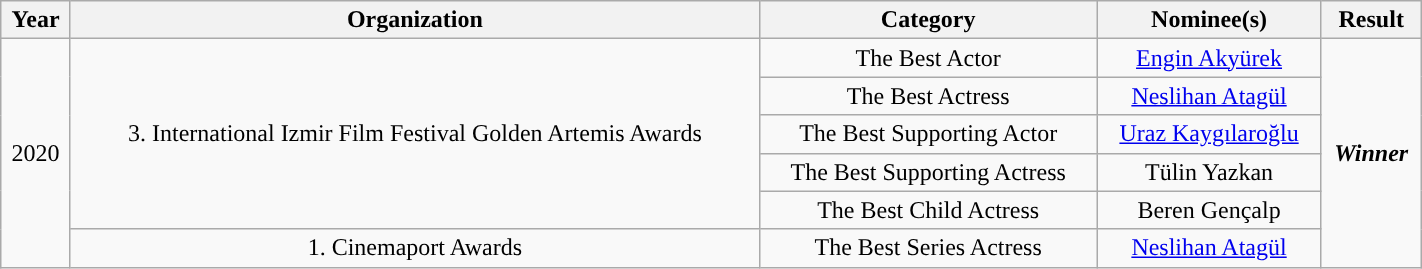<table class="wikitable" width="75%" ; style="text-align:center;">
<tr>
<th>Year</th>
<th>Organization</th>
<th>Category</th>
<th>Nominee(s)</th>
<th>Result</th>
</tr>
<tr>
<td rowspan="6">2020</td>
<td rowspan="5">3. International Izmir Film Festival Golden Artemis Awards</td>
<td>The Best Actor</td>
<td><a href='#'>Engin Akyürek</a></td>
<td rowspan="6"><strong><em>Winner</em></strong></td>
</tr>
<tr>
<td>The Best Actress</td>
<td><a href='#'>Neslihan Atagül</a></td>
</tr>
<tr>
<td>The Best Supporting Actor</td>
<td><a href='#'>Uraz Kaygılaroğlu</a></td>
</tr>
<tr>
<td>The Best Supporting Actress</td>
<td>Tülin Yazkan</td>
</tr>
<tr>
<td>The Best Child Actress</td>
<td>Beren Gençalp</td>
</tr>
<tr>
<td>1. Cinemaport Awards</td>
<td>The Best Series Actress</td>
<td><a href='#'>Neslihan Atagül</a></td>
</tr>
</table>
